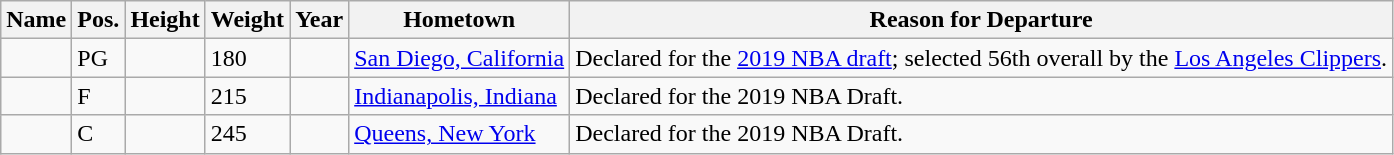<table class="wikitable sortable" style="font-size:100%;" border="1">
<tr>
<th>Name</th>
<th>Pos.</th>
<th>Height</th>
<th>Weight</th>
<th>Year</th>
<th>Hometown</th>
<th ! class="unsortable">Reason for Departure</th>
</tr>
<tr>
<td></td>
<td>PG</td>
<td></td>
<td>180</td>
<td></td>
<td><a href='#'>San Diego, California</a></td>
<td>Declared for the <a href='#'>2019 NBA draft</a>; selected 56th overall by the <a href='#'>Los Angeles Clippers</a>.</td>
</tr>
<tr>
<td></td>
<td>F</td>
<td></td>
<td>215</td>
<td></td>
<td><a href='#'>Indianapolis, Indiana</a></td>
<td>Declared for the 2019 NBA Draft.</td>
</tr>
<tr>
<td></td>
<td>C</td>
<td></td>
<td>245</td>
<td></td>
<td><a href='#'>Queens, New York</a></td>
<td>Declared for the 2019 NBA Draft.</td>
</tr>
</table>
